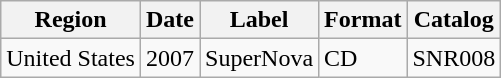<table class="wikitable">
<tr>
<th>Region</th>
<th>Date</th>
<th>Label</th>
<th>Format</th>
<th>Catalog</th>
</tr>
<tr>
<td>United States</td>
<td>2007</td>
<td>SuperNova</td>
<td>CD</td>
<td>SNR008</td>
</tr>
</table>
